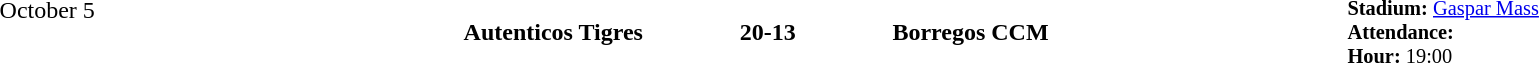<table style="width: 100%; background: transparent;" cellspacing="0">
<tr>
<td align=center valign=top rowspan=3 width=15%>October 5</td>
</tr>
<tr>
<td width=24% align=right><strong>Autenticos Tigres</strong></td>
<td align=center width=13%><strong> 20-13 </strong></td>
<td width=24%><strong>Borregos CCM</strong></td>
<td style=font-size:85% rowspan=2 valign=top><strong>Stadium:</strong> <a href='#'>Gaspar Mass</a><br><strong>Attendance:</strong> <br><strong>Hour:</strong> 19:00</td>
</tr>
</table>
